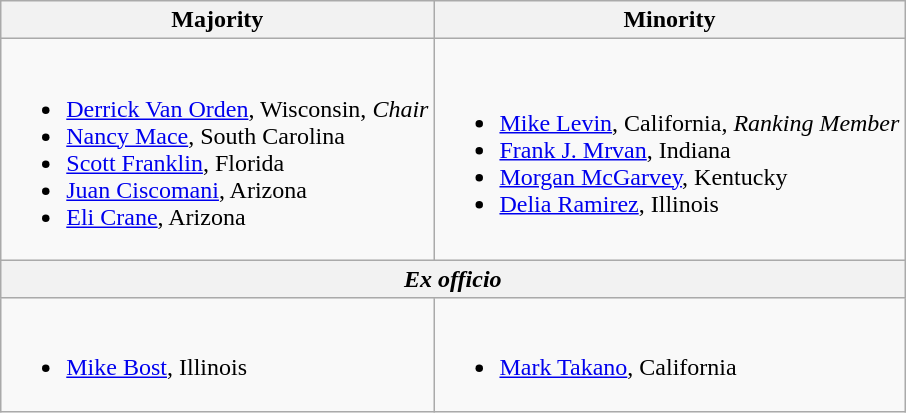<table class=wikitable>
<tr>
<th>Majority</th>
<th>Minority</th>
</tr>
<tr>
<td><br><ul><li><a href='#'>Derrick Van Orden</a>, Wisconsin, <em>Chair</em></li><li><a href='#'>Nancy Mace</a>, South Carolina</li><li><a href='#'>Scott Franklin</a>, Florida</li><li><a href='#'>Juan Ciscomani</a>, Arizona</li><li><a href='#'>Eli Crane</a>, Arizona</li></ul></td>
<td><br><ul><li><a href='#'>Mike Levin</a>, California, <em>Ranking Member</em></li><li><a href='#'>Frank J. Mrvan</a>, Indiana</li><li><a href='#'>Morgan McGarvey</a>, Kentucky</li><li><a href='#'>Delia Ramirez</a>, Illinois</li></ul></td>
</tr>
<tr>
<th colspan=2><em>Ex officio</em></th>
</tr>
<tr>
<td><br><ul><li><a href='#'>Mike Bost</a>, Illinois</li></ul></td>
<td><br><ul><li><a href='#'>Mark Takano</a>, California</li></ul></td>
</tr>
</table>
